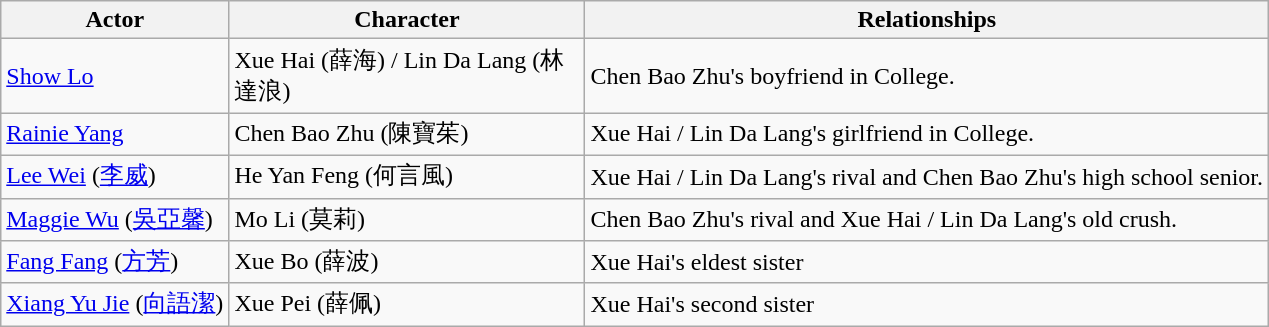<table class="wikitable">
<tr>
<th>Actor</th>
<th width=230>Character</th>
<th>Relationships</th>
</tr>
<tr>
<td><a href='#'>Show Lo</a></td>
<td>Xue Hai (薛海) / Lin Da Lang (林達浪)</td>
<td>Chen Bao Zhu's boyfriend in College.</td>
</tr>
<tr>
<td><a href='#'>Rainie Yang</a></td>
<td>Chen Bao Zhu (陳寶茱)</td>
<td>Xue Hai / Lin Da Lang's girlfriend in College.</td>
</tr>
<tr>
<td><a href='#'>Lee Wei</a> (<a href='#'>李威</a>)</td>
<td>He Yan Feng (何言風)</td>
<td>Xue Hai / Lin Da Lang's rival and Chen Bao Zhu's high school senior.</td>
</tr>
<tr>
<td><a href='#'>Maggie Wu</a> (<a href='#'>吳亞馨</a>)</td>
<td>Mo Li (莫莉)</td>
<td>Chen Bao Zhu's rival and Xue Hai / Lin Da Lang's old crush.</td>
</tr>
<tr>
<td><a href='#'>Fang Fang</a> (<a href='#'>方芳</a>)</td>
<td>Xue Bo (薛波)</td>
<td>Xue Hai's eldest sister</td>
</tr>
<tr>
<td><a href='#'>Xiang Yu Jie</a> (<a href='#'>向語潔</a>)</td>
<td>Xue Pei (薛佩)</td>
<td>Xue Hai's second sister</td>
</tr>
</table>
